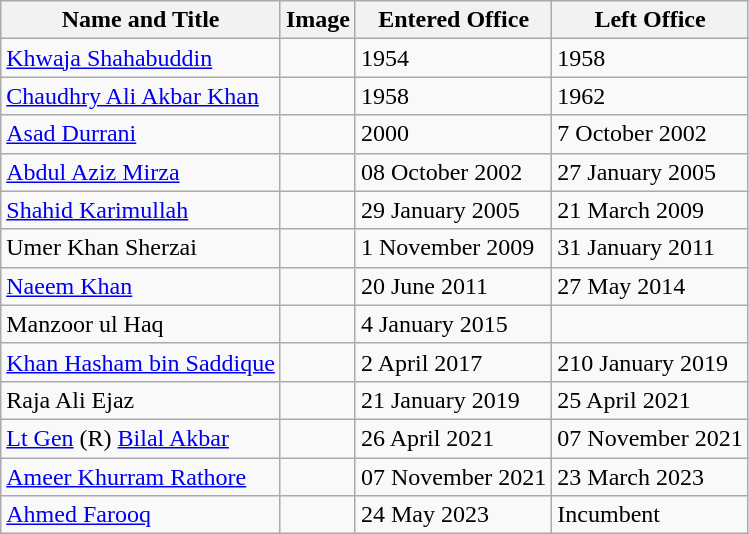<table class=wikitable sortable">
<tr>
<th>Name and Title</th>
<th>Image</th>
<th>Entered Office</th>
<th>Left Office</th>
</tr>
<tr>
<td><a href='#'>Khwaja Shahabuddin</a></td>
<td></td>
<td>1954</td>
<td>1958</td>
</tr>
<tr>
<td><a href='#'>Chaudhry Ali Akbar Khan</a></td>
<td></td>
<td>1958</td>
<td>1962</td>
</tr>
<tr>
<td><a href='#'>Asad Durrani</a></td>
<td></td>
<td>2000</td>
<td>7 October 2002</td>
</tr>
<tr>
<td><a href='#'>Abdul Aziz Mirza</a></td>
<td></td>
<td>08 October 2002</td>
<td>27 January 2005</td>
</tr>
<tr>
<td><a href='#'>Shahid Karimullah</a></td>
<td></td>
<td>29 January 2005</td>
<td>21 March 2009</td>
</tr>
<tr>
<td>Umer Khan Sherzai</td>
<td></td>
<td>1 November 2009</td>
<td>31 January 2011</td>
</tr>
<tr>
<td><a href='#'> Naeem Khan</a></td>
<td></td>
<td>20 June 2011</td>
<td>27 May 2014</td>
</tr>
<tr>
<td>Manzoor ul Haq</td>
<td></td>
<td>4 January 2015</td>
</tr>
<tr>
<td><a href='#'>Khan Hasham bin Saddique</a></td>
<td></td>
<td>2 April 2017</td>
<td>210 January 2019</td>
</tr>
<tr>
<td>Raja Ali Ejaz</td>
<td></td>
<td>21 January 2019</td>
<td>25 April 2021</td>
</tr>
<tr>
<td><a href='#'>Lt Gen</a> (R) <a href='#'>Bilal Akbar</a></td>
<td></td>
<td>26 April 2021</td>
<td>07 November 2021</td>
</tr>
<tr>
<td><a href='#'>Ameer Khurram Rathore</a></td>
<td></td>
<td>07 November 2021</td>
<td>23 March 2023</td>
</tr>
<tr>
<td><a href='#'>Ahmed Farooq</a></td>
<td></td>
<td>24 May 2023</td>
<td>Incumbent</td>
</tr>
</table>
